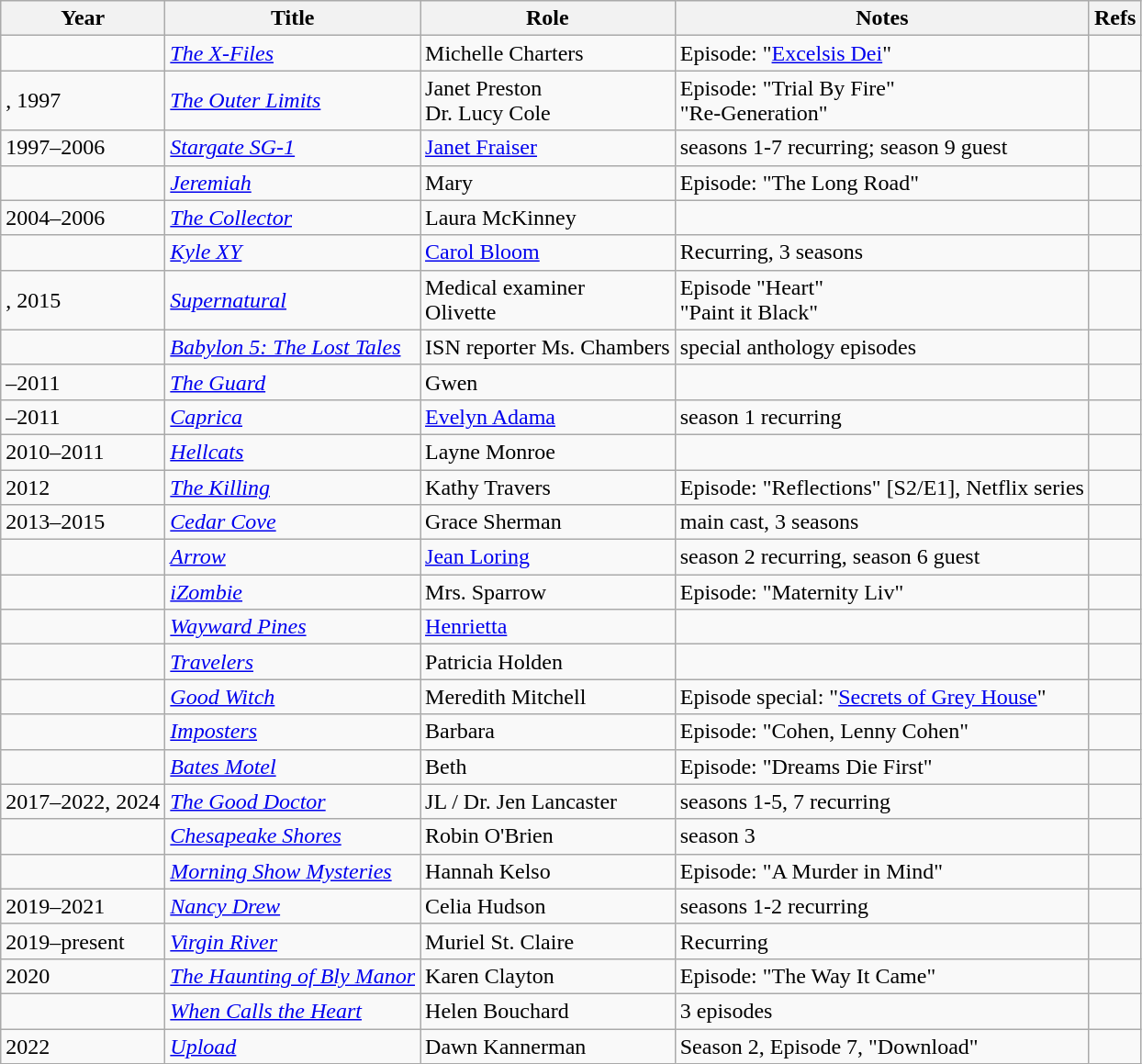<table class="wikitable sortable">
<tr>
<th>Year</th>
<th>Title</th>
<th>Role</th>
<th>Notes</th>
<th>Refs</th>
</tr>
<tr>
<td></td>
<td data-sort-value="X-Files, The"><em><a href='#'>The X-Files</a></em></td>
<td>Michelle Charters</td>
<td>Episode: "<a href='#'>Excelsis Dei</a>"</td>
<td></td>
</tr>
<tr>
<td>, 1997</td>
<td data-sort-value="Outer Limits, The"><em><a href='#'>The Outer Limits</a></em></td>
<td>Janet Preston<br> Dr. Lucy Cole</td>
<td>Episode: "Trial By Fire" <br>"Re-Generation" </td>
<td></td>
</tr>
<tr>
<td>1997–2006</td>
<td><em><a href='#'>Stargate SG-1</a></em></td>
<td><a href='#'>Janet Fraiser</a></td>
<td>seasons 1-7 recurring; season 9 guest</td>
<td></td>
</tr>
<tr>
<td></td>
<td><em><a href='#'>Jeremiah</a></em></td>
<td>Mary</td>
<td>Episode: "The Long Road"</td>
<td></td>
</tr>
<tr>
<td>2004–2006</td>
<td data-sort-value="Collector, The"><em><a href='#'>The Collector</a></em></td>
<td>Laura McKinney</td>
<td></td>
<td></td>
</tr>
<tr>
<td></td>
<td><em><a href='#'>Kyle XY</a></em></td>
<td><a href='#'>Carol Bloom</a></td>
<td>Recurring, 3 seasons</td>
<td></td>
</tr>
<tr>
<td>, 2015</td>
<td><em><a href='#'>Supernatural</a></em></td>
<td>Medical examiner<br> Olivette</td>
<td> Episode "Heart" <br>"Paint it Black" </td>
<td></td>
</tr>
<tr>
<td></td>
<td><em><a href='#'>Babylon 5: The Lost Tales</a></em></td>
<td>ISN reporter Ms. Chambers</td>
<td>special anthology episodes</td>
<td></td>
</tr>
<tr>
<td>–2011</td>
<td data-sort-value="Guard, The"><em><a href='#'>The Guard</a></em></td>
<td>Gwen</td>
<td></td>
<td></td>
</tr>
<tr>
<td>–2011</td>
<td><em><a href='#'>Caprica</a></em></td>
<td><a href='#'>Evelyn Adama</a></td>
<td>season 1 recurring</td>
<td></td>
</tr>
<tr>
<td>2010–2011</td>
<td><em><a href='#'>Hellcats</a></em></td>
<td>Layne Monroe</td>
<td></td>
<td></td>
</tr>
<tr>
<td>2012</td>
<td data-sort-value="Killing, The"><em><a href='#'>The Killing</a></em></td>
<td>Kathy Travers</td>
<td>Episode: "Reflections" [S2/E1], Netflix series</td>
<td></td>
</tr>
<tr>
<td>2013–2015</td>
<td><em><a href='#'>Cedar Cove</a></em></td>
<td>Grace Sherman</td>
<td>main cast, 3 seasons</td>
<td></td>
</tr>
<tr>
<td></td>
<td><em><a href='#'>Arrow</a></em></td>
<td><a href='#'>Jean Loring</a></td>
<td>season 2 recurring, season 6 guest</td>
<td></td>
</tr>
<tr>
<td></td>
<td><em><a href='#'>iZombie</a></em></td>
<td>Mrs. Sparrow</td>
<td>Episode: "Maternity Liv"</td>
<td></td>
</tr>
<tr>
<td></td>
<td><em><a href='#'>Wayward Pines</a></em></td>
<td><a href='#'>Henrietta</a></td>
<td></td>
<td></td>
</tr>
<tr>
<td></td>
<td><em><a href='#'>Travelers</a></em></td>
<td>Patricia Holden</td>
<td></td>
<td></td>
</tr>
<tr>
<td></td>
<td><em><a href='#'>Good Witch</a></em></td>
<td>Meredith Mitchell</td>
<td>Episode special: "<a href='#'>Secrets of Grey House</a>"</td>
<td></td>
</tr>
<tr>
<td></td>
<td><em><a href='#'>Imposters</a></em></td>
<td>Barbara</td>
<td>Episode: "Cohen, Lenny Cohen"</td>
<td></td>
</tr>
<tr>
<td></td>
<td><em><a href='#'>Bates Motel</a></em></td>
<td>Beth</td>
<td>Episode: "Dreams Die First" </td>
<td></td>
</tr>
<tr>
<td>2017–2022, 2024</td>
<td data-sort-value="Good Doctor, The"><em><a href='#'>The Good Doctor</a></em></td>
<td>JL / Dr. Jen Lancaster</td>
<td>seasons 1-5, 7 recurring</td>
<td></td>
</tr>
<tr>
<td></td>
<td><em><a href='#'>Chesapeake Shores</a></em></td>
<td>Robin O'Brien</td>
<td>season 3</td>
<td></td>
</tr>
<tr>
<td></td>
<td><em><a href='#'>Morning Show Mysteries</a></em></td>
<td>Hannah Kelso</td>
<td>Episode: "A Murder in Mind"</td>
<td></td>
</tr>
<tr>
<td>2019–2021</td>
<td><em><a href='#'>Nancy Drew</a></em></td>
<td>Celia Hudson</td>
<td>seasons 1-2 recurring</td>
<td></td>
</tr>
<tr>
<td>2019–present</td>
<td><em><a href='#'>Virgin River</a></em></td>
<td>Muriel St. Claire</td>
<td>Recurring</td>
<td></td>
</tr>
<tr>
<td>2020</td>
<td data-sort-value="Haunting of Bly Manor, The"><em><a href='#'>The Haunting of Bly Manor</a></em></td>
<td>Karen Clayton</td>
<td>Episode: "The Way It Came"</td>
<td></td>
</tr>
<tr>
<td></td>
<td><em><a href='#'>When Calls the Heart</a></em></td>
<td>Helen Bouchard</td>
<td>3 episodes</td>
<td></td>
</tr>
<tr>
<td>2022</td>
<td><em><a href='#'>Upload</a></em></td>
<td>Dawn Kannerman</td>
<td>Season 2, Episode 7, "Download"</td>
<td><br></td>
</tr>
</table>
